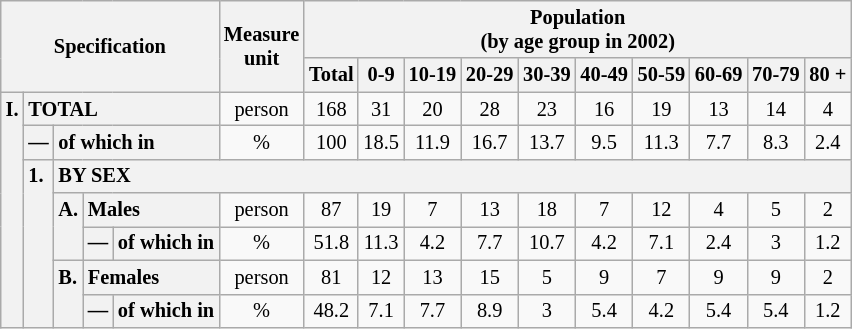<table class="wikitable" style="font-size:85%; text-align:center">
<tr>
<th rowspan="2" colspan="5">Specification</th>
<th rowspan="2">Measure<br> unit</th>
<th colspan="10" rowspan="1">Population<br> (by age group in 2002)</th>
</tr>
<tr>
<th>Total</th>
<th>0-9</th>
<th>10-19</th>
<th>20-29</th>
<th>30-39</th>
<th>40-49</th>
<th>50-59</th>
<th>60-69</th>
<th>70-79</th>
<th>80 +</th>
</tr>
<tr>
<th style="text-align:left" valign="top" rowspan="7">I.</th>
<th style="text-align:left" colspan="4">TOTAL</th>
<td>person</td>
<td>168</td>
<td>31</td>
<td>20</td>
<td>28</td>
<td>23</td>
<td>16</td>
<td>19</td>
<td>13</td>
<td>14</td>
<td>4</td>
</tr>
<tr>
<th style="text-align:left" valign="top">—</th>
<th style="text-align:left" colspan="3">of which in</th>
<td>%</td>
<td>100</td>
<td>18.5</td>
<td>11.9</td>
<td>16.7</td>
<td>13.7</td>
<td>9.5</td>
<td>11.3</td>
<td>7.7</td>
<td>8.3</td>
<td>2.4</td>
</tr>
<tr>
<th style="text-align:left" valign="top" rowspan="5">1.</th>
<th style="text-align:left" colspan="14">BY SEX</th>
</tr>
<tr>
<th style="text-align:left" valign="top" rowspan="2">A.</th>
<th style="text-align:left" colspan="2">Males</th>
<td>person</td>
<td>87</td>
<td>19</td>
<td>7</td>
<td>13</td>
<td>18</td>
<td>7</td>
<td>12</td>
<td>4</td>
<td>5</td>
<td>2</td>
</tr>
<tr>
<th style="text-align:left" valign="top">—</th>
<th style="text-align:left" colspan="1">of which in</th>
<td>%</td>
<td>51.8</td>
<td>11.3</td>
<td>4.2</td>
<td>7.7</td>
<td>10.7</td>
<td>4.2</td>
<td>7.1</td>
<td>2.4</td>
<td>3</td>
<td>1.2</td>
</tr>
<tr>
<th style="text-align:left" valign="top" rowspan="2">B.</th>
<th style="text-align:left" colspan="2">Females</th>
<td>person</td>
<td>81</td>
<td>12</td>
<td>13</td>
<td>15</td>
<td>5</td>
<td>9</td>
<td>7</td>
<td>9</td>
<td>9</td>
<td>2</td>
</tr>
<tr>
<th style="text-align:left" valign="top">—</th>
<th style="text-align:left" colspan="1">of which in</th>
<td>%</td>
<td>48.2</td>
<td>7.1</td>
<td>7.7</td>
<td>8.9</td>
<td>3</td>
<td>5.4</td>
<td>4.2</td>
<td>5.4</td>
<td>5.4</td>
<td>1.2</td>
</tr>
</table>
